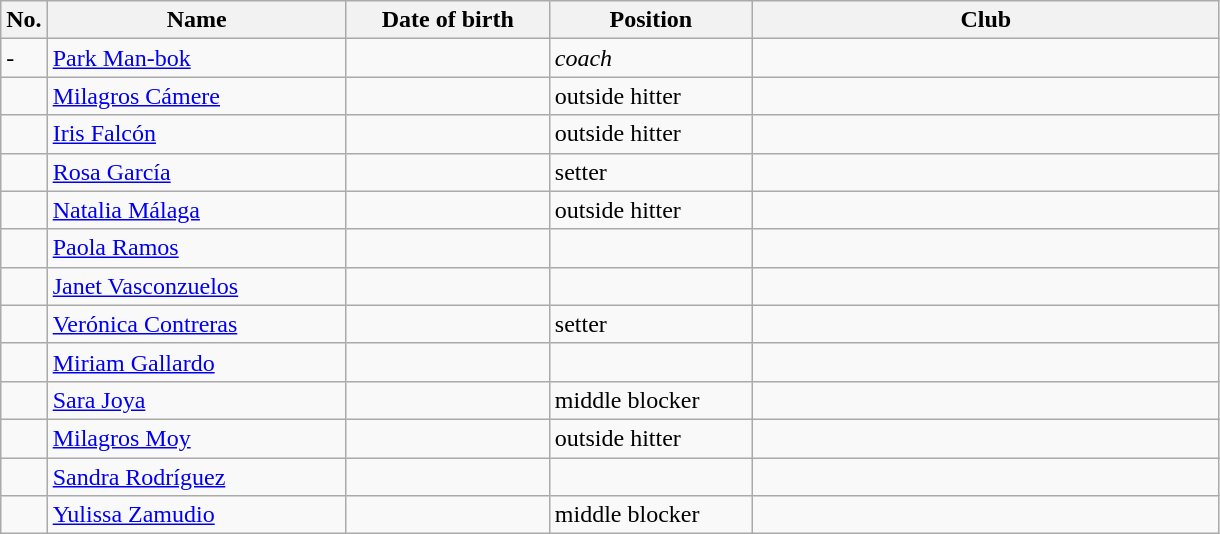<table class=wikitable sortable style=font-size:100%; text-align:center;>
<tr>
<th>No.</th>
<th style=width:12em>Name</th>
<th style=width:8em>Date of birth</th>
<th style=width:8em>Position</th>
<th style=width:19em>Club</th>
</tr>
<tr>
<td>-</td>
<td><a href='#'>Park Man-bok</a></td>
<td></td>
<td><em>coach</em></td>
<td></td>
</tr>
<tr>
<td></td>
<td><a href='#'>Milagros Cámere</a></td>
<td></td>
<td>outside hitter</td>
<td></td>
</tr>
<tr>
<td></td>
<td><a href='#'>Iris Falcón</a></td>
<td></td>
<td>outside hitter</td>
<td></td>
</tr>
<tr>
<td></td>
<td><a href='#'>Rosa García</a></td>
<td></td>
<td>setter</td>
<td></td>
</tr>
<tr>
<td></td>
<td><a href='#'>Natalia Málaga</a></td>
<td></td>
<td>outside hitter</td>
<td></td>
</tr>
<tr>
<td></td>
<td><a href='#'>Paola Ramos</a></td>
<td></td>
<td></td>
<td></td>
</tr>
<tr>
<td></td>
<td><a href='#'>Janet Vasconzuelos</a></td>
<td></td>
<td></td>
<td></td>
</tr>
<tr>
<td></td>
<td><a href='#'>Verónica Contreras</a></td>
<td></td>
<td>setter</td>
<td></td>
</tr>
<tr>
<td></td>
<td><a href='#'>Miriam Gallardo</a></td>
<td></td>
<td></td>
<td></td>
</tr>
<tr>
<td></td>
<td><a href='#'>Sara Joya</a></td>
<td></td>
<td>middle blocker</td>
<td></td>
</tr>
<tr>
<td></td>
<td><a href='#'>Milagros Moy</a></td>
<td></td>
<td>outside hitter</td>
<td></td>
</tr>
<tr>
<td></td>
<td><a href='#'>Sandra Rodríguez</a></td>
<td></td>
<td></td>
<td></td>
</tr>
<tr>
<td></td>
<td><a href='#'>Yulissa Zamudio</a></td>
<td></td>
<td>middle blocker</td>
<td></td>
</tr>
</table>
